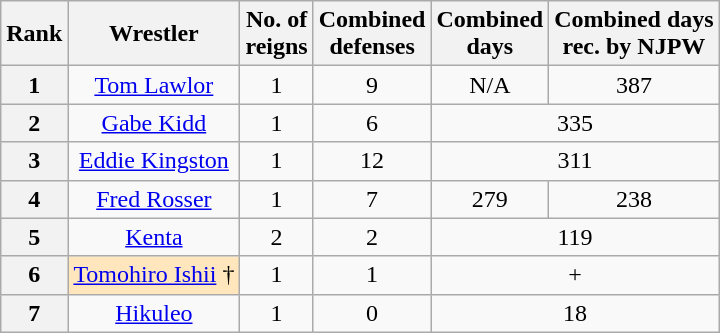<table class="wikitable sortable" style="text-align: center">
<tr>
<th>Rank</th>
<th>Wrestler</th>
<th>No. of<br>reigns</th>
<th>Combined<br>defenses</th>
<th>Combined<br>days</th>
<th>Combined days<br>rec. by NJPW</th>
</tr>
<tr>
<th>1</th>
<td><a href='#'>Tom Lawlor</a></td>
<td>1</td>
<td>9</td>
<td>N/A</td>
<td>387</td>
</tr>
<tr>
<th>2</th>
<td><a href='#'>Gabe Kidd</a></td>
<td>1</td>
<td>6</td>
<td colspan=2>335</td>
</tr>
<tr>
<th>3</th>
<td><a href='#'>Eddie Kingston</a></td>
<td>1</td>
<td>12</td>
<td colspan=2>311</td>
</tr>
<tr>
<th>4</th>
<td><a href='#'>Fred Rosser</a></td>
<td>1</td>
<td>7</td>
<td>279</td>
<td>238</td>
</tr>
<tr>
<th>5</th>
<td><a href='#'>Kenta</a></td>
<td>2</td>
<td>2</td>
<td colspan=2>119</td>
</tr>
<tr>
<th>6</th>
<td style="background-color: #ffe6bd"><a href='#'>Tomohiro Ishii</a> †</td>
<td>1</td>
<td>1</td>
<td colspan=2>+</td>
</tr>
<tr>
<th>7</th>
<td><a href='#'>Hikuleo</a></td>
<td>1</td>
<td>0</td>
<td colspan=2>18</td>
</tr>
</table>
